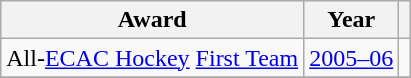<table class="wikitable">
<tr>
<th>Award</th>
<th>Year</th>
<th></th>
</tr>
<tr>
<td>All-<a href='#'>ECAC Hockey</a> <a href='#'>First Team</a></td>
<td><a href='#'>2005–06</a></td>
<td></td>
</tr>
<tr>
</tr>
</table>
